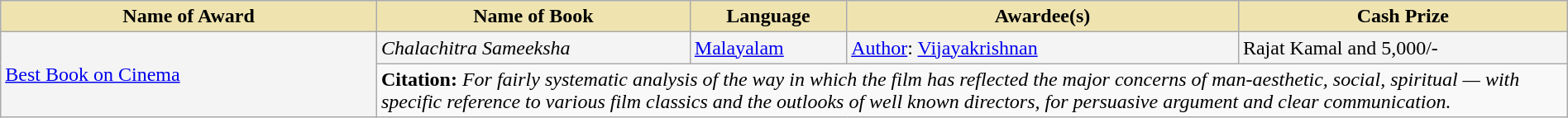<table class="wikitable" style="width:100%;">
<tr>
<th style="background-color:#EFE4B0;width:24%;">Name of Award</th>
<th style="background-color:#EFE4B0;width:20%;">Name of Book</th>
<th style="background-color:#EFE4B0;width:10%;">Language</th>
<th style="background-color:#EFE4B0;width:25%;">Awardee(s)</th>
<th style="background-color:#EFE4B0;width:21%;">Cash Prize</th>
</tr>
<tr style="background-color:#F4F4F4">
<td rowspan="2"><a href='#'>Best Book on Cinema</a></td>
<td><em>Chalachitra Sameeksha</em></td>
<td><a href='#'>Malayalam</a></td>
<td><a href='#'>Author</a>: <a href='#'>Vijayakrishnan</a></td>
<td>Rajat Kamal and 5,000/-</td>
</tr>
<tr style="background-color:#F9F9F9">
<td colspan="4"><strong>Citation:</strong> <em>For fairly systematic analysis of the way in which the film has reflected the major concerns of man-aesthetic, social, spiritual — with specific reference to various film classics and the outlooks of well known directors, for persuasive argument and clear communication.</em></td>
</tr>
</table>
